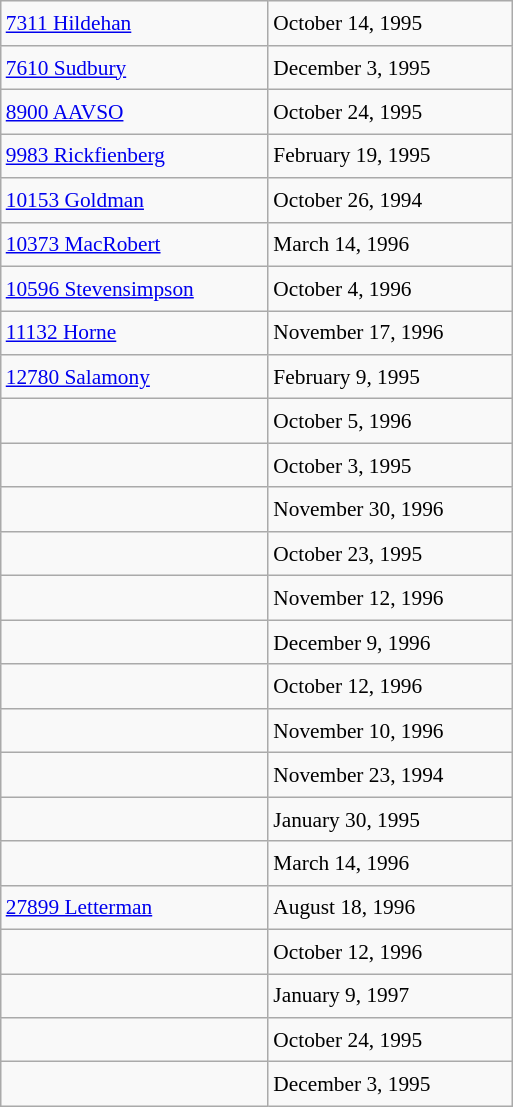<table class="wikitable" style="font-size: 89%; float: left; width: 24em; margin-right: 1em; line-height: 1.6em !important;  height: 625px;">
<tr>
<td><a href='#'>7311 Hildehan</a></td>
<td>October 14, 1995</td>
</tr>
<tr>
<td><a href='#'>7610 Sudbury</a></td>
<td>December 3, 1995</td>
</tr>
<tr>
<td><a href='#'>8900 AAVSO</a></td>
<td>October 24, 1995</td>
</tr>
<tr>
<td><a href='#'>9983 Rickfienberg</a></td>
<td>February 19, 1995</td>
</tr>
<tr>
<td><a href='#'>10153 Goldman</a></td>
<td>October 26, 1994</td>
</tr>
<tr>
<td><a href='#'>10373 MacRobert</a></td>
<td>March 14, 1996</td>
</tr>
<tr>
<td><a href='#'>10596 Stevensimpson</a></td>
<td>October 4, 1996</td>
</tr>
<tr>
<td><a href='#'>11132 Horne</a></td>
<td>November 17, 1996</td>
</tr>
<tr>
<td><a href='#'>12780 Salamony</a></td>
<td>February 9, 1995</td>
</tr>
<tr>
<td></td>
<td>October 5, 1996</td>
</tr>
<tr>
<td></td>
<td>October 3, 1995</td>
</tr>
<tr>
<td></td>
<td>November 30, 1996</td>
</tr>
<tr>
<td></td>
<td>October 23, 1995</td>
</tr>
<tr>
<td></td>
<td>November 12, 1996</td>
</tr>
<tr>
<td></td>
<td>December 9, 1996</td>
</tr>
<tr>
<td></td>
<td>October 12, 1996</td>
</tr>
<tr>
<td></td>
<td>November 10, 1996</td>
</tr>
<tr>
<td></td>
<td>November 23, 1994</td>
</tr>
<tr>
<td></td>
<td>January 30, 1995</td>
</tr>
<tr>
<td></td>
<td>March 14, 1996</td>
</tr>
<tr>
<td><a href='#'>27899 Letterman</a></td>
<td>August 18, 1996</td>
</tr>
<tr>
<td></td>
<td>October 12, 1996</td>
</tr>
<tr>
<td></td>
<td>January 9, 1997</td>
</tr>
<tr>
<td></td>
<td>October 24, 1995</td>
</tr>
<tr>
<td></td>
<td>December 3, 1995</td>
</tr>
</table>
